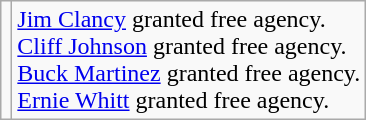<table class="wikitable">
<tr>
<td></td>
<td><a href='#'>Jim Clancy</a> granted free agency. <br><a href='#'>Cliff Johnson</a> granted free agency. <br><a href='#'>Buck Martinez</a> granted free agency. <br><a href='#'>Ernie Whitt</a> granted free agency.</td>
</tr>
</table>
